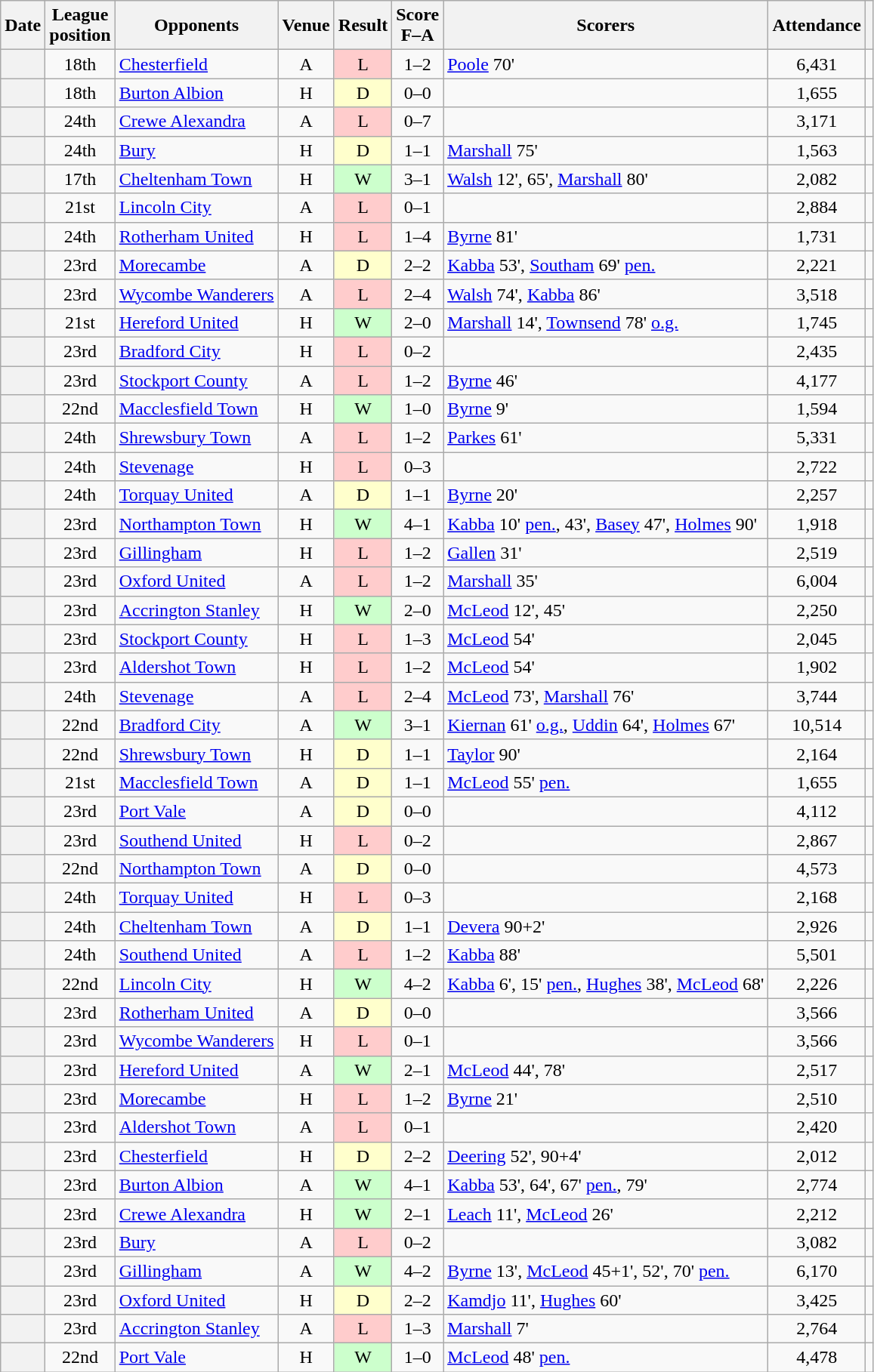<table class="wikitable plainrowheaders sortable" style="text-align:center">
<tr>
<th scope=col>Date</th>
<th scope=col>League<br>position</th>
<th scope=col>Opponents</th>
<th scope=col>Venue</th>
<th scope=col>Result</th>
<th scope=col>Score<br>F–A</th>
<th scope=col class=unsortable>Scorers</th>
<th scope=col>Attendance</th>
<th scope=col class=unsortable></th>
</tr>
<tr>
<th scope=row></th>
<td>18th</td>
<td align=left><a href='#'>Chesterfield</a></td>
<td>A</td>
<td style="background-color:#FFCCCC">L</td>
<td>1–2</td>
<td align=left><a href='#'>Poole</a> 70'</td>
<td>6,431</td>
<td></td>
</tr>
<tr>
<th scope=row></th>
<td>18th</td>
<td align=left><a href='#'>Burton Albion</a></td>
<td>H</td>
<td style="background-color:#FFFFCC">D</td>
<td>0–0</td>
<td></td>
<td>1,655</td>
<td></td>
</tr>
<tr>
<th scope=row></th>
<td>24th</td>
<td align=left><a href='#'>Crewe Alexandra</a></td>
<td>A</td>
<td style="background-color:#FFCCCC">L</td>
<td>0–7</td>
<td></td>
<td>3,171</td>
<td></td>
</tr>
<tr>
<th scope=row></th>
<td>24th</td>
<td align=left><a href='#'>Bury</a></td>
<td>H</td>
<td style="background-color:#FFFFCC">D</td>
<td>1–1</td>
<td align=left><a href='#'>Marshall</a> 75'</td>
<td>1,563</td>
<td></td>
</tr>
<tr>
<th scope=row></th>
<td>17th</td>
<td align=left><a href='#'>Cheltenham Town</a></td>
<td>H</td>
<td style="background-color:#CCFFCC">W</td>
<td>3–1</td>
<td align=left><a href='#'>Walsh</a> 12', 65', <a href='#'>Marshall</a> 80'</td>
<td>2,082</td>
<td></td>
</tr>
<tr>
<th scope=row></th>
<td>21st</td>
<td align=left><a href='#'>Lincoln City</a></td>
<td>A</td>
<td style="background-color:#FFCCCC">L</td>
<td>0–1</td>
<td></td>
<td>2,884</td>
<td></td>
</tr>
<tr>
<th scope=row></th>
<td>24th</td>
<td align=left><a href='#'>Rotherham United</a></td>
<td>H</td>
<td style="background-color:#FFCCCC">L</td>
<td>1–4</td>
<td align=left><a href='#'>Byrne</a> 81'</td>
<td>1,731</td>
<td></td>
</tr>
<tr>
<th scope=row></th>
<td>23rd</td>
<td align=left><a href='#'>Morecambe</a></td>
<td>A</td>
<td style="background-color:#FFFFCC">D</td>
<td>2–2</td>
<td align=left><a href='#'>Kabba</a> 53', <a href='#'>Southam</a> 69' <a href='#'>pen.</a></td>
<td>2,221</td>
<td></td>
</tr>
<tr>
<th scope=row></th>
<td>23rd</td>
<td align=left><a href='#'>Wycombe Wanderers</a></td>
<td>A</td>
<td style="background-color:#FFCCCC">L</td>
<td>2–4</td>
<td align=left><a href='#'>Walsh</a> 74', <a href='#'>Kabba</a> 86'</td>
<td>3,518</td>
<td></td>
</tr>
<tr>
<th scope=row></th>
<td>21st</td>
<td align=left><a href='#'>Hereford United</a></td>
<td>H</td>
<td style="background-color:#CCFFCC">W</td>
<td>2–0</td>
<td align=left><a href='#'>Marshall</a> 14', <a href='#'>Townsend</a> 78' <a href='#'>o.g.</a></td>
<td>1,745</td>
<td></td>
</tr>
<tr>
<th scope=row></th>
<td>23rd</td>
<td align=left><a href='#'>Bradford City</a></td>
<td>H</td>
<td style="background-color:#FFCCCC">L</td>
<td>0–2</td>
<td></td>
<td>2,435</td>
<td></td>
</tr>
<tr>
<th scope=row></th>
<td>23rd</td>
<td align=left><a href='#'>Stockport County</a></td>
<td>A</td>
<td style="background-color:#FFCCCC">L</td>
<td>1–2</td>
<td align=left><a href='#'>Byrne</a> 46'</td>
<td>4,177</td>
<td></td>
</tr>
<tr>
<th scope=row></th>
<td>22nd</td>
<td align=left><a href='#'>Macclesfield Town</a></td>
<td>H</td>
<td style="background-color:#CCFFCC">W</td>
<td>1–0</td>
<td align=left><a href='#'>Byrne</a> 9'</td>
<td>1,594</td>
<td></td>
</tr>
<tr>
<th scope=row></th>
<td>24th</td>
<td align=left><a href='#'>Shrewsbury Town</a></td>
<td>A</td>
<td style="background-color:#FFCCCC">L</td>
<td>1–2</td>
<td align=left><a href='#'>Parkes</a> 61'</td>
<td>5,331</td>
<td></td>
</tr>
<tr>
<th scope=row></th>
<td>24th</td>
<td align=left><a href='#'>Stevenage</a></td>
<td>H</td>
<td style="background-color:#FFCCCC">L</td>
<td>0–3</td>
<td></td>
<td>2,722</td>
<td></td>
</tr>
<tr>
<th scope=row></th>
<td>24th</td>
<td align=left><a href='#'>Torquay United</a></td>
<td>A</td>
<td style="background-color:#FFFFCC">D</td>
<td>1–1</td>
<td align=left><a href='#'>Byrne</a> 20'</td>
<td>2,257</td>
<td></td>
</tr>
<tr>
<th scope=row></th>
<td>23rd</td>
<td align=left><a href='#'>Northampton Town</a></td>
<td>H</td>
<td style="background-color:#CCFFCC">W</td>
<td>4–1</td>
<td align=left><a href='#'>Kabba</a> 10'  <a href='#'>pen.</a>, 43', <a href='#'>Basey</a> 47', <a href='#'>Holmes</a> 90'</td>
<td>1,918</td>
<td></td>
</tr>
<tr>
<th scope=row></th>
<td>23rd</td>
<td align=left><a href='#'>Gillingham</a></td>
<td>H</td>
<td style="background-color:#FFCCCC">L</td>
<td>1–2</td>
<td align=left><a href='#'>Gallen</a> 31'</td>
<td>2,519</td>
<td></td>
</tr>
<tr>
<th scope=row></th>
<td>23rd</td>
<td align=left><a href='#'>Oxford United</a></td>
<td>A</td>
<td style="background-color:#FFCCCC">L</td>
<td>1–2</td>
<td align=left><a href='#'>Marshall</a> 35'</td>
<td>6,004</td>
<td></td>
</tr>
<tr>
<th scope=row></th>
<td>23rd</td>
<td align=left><a href='#'>Accrington Stanley</a></td>
<td>H</td>
<td style="background-color:#CCFFCC">W</td>
<td>2–0</td>
<td align=left><a href='#'>McLeod</a> 12', 45'</td>
<td>2,250</td>
<td></td>
</tr>
<tr>
<th scope=row></th>
<td>23rd</td>
<td align=left><a href='#'>Stockport County</a></td>
<td>H</td>
<td style="background-color:#FFCCCC">L</td>
<td>1–3</td>
<td align=left><a href='#'>McLeod</a> 54'</td>
<td>2,045</td>
<td></td>
</tr>
<tr>
<th scope=row></th>
<td>23rd</td>
<td align=left><a href='#'>Aldershot Town</a></td>
<td>H</td>
<td style="background-color:#FFCCCC">L</td>
<td>1–2</td>
<td align=left><a href='#'>McLeod</a> 54'</td>
<td>1,902</td>
<td></td>
</tr>
<tr>
<th scope=row></th>
<td>24th</td>
<td align=left><a href='#'>Stevenage</a></td>
<td>A</td>
<td style="background-color:#FFCCCC">L</td>
<td>2–4</td>
<td align=left><a href='#'>McLeod</a> 73', <a href='#'>Marshall</a> 76'</td>
<td>3,744</td>
<td></td>
</tr>
<tr>
<th scope=row></th>
<td>22nd</td>
<td align=left><a href='#'>Bradford City</a></td>
<td>A</td>
<td style="background-color:#CCFFCC">W</td>
<td>3–1</td>
<td align=left><a href='#'>Kiernan</a> 61' <a href='#'>o.g.</a>, <a href='#'>Uddin</a> 64', <a href='#'>Holmes</a> 67'</td>
<td>10,514</td>
<td></td>
</tr>
<tr>
<th scope=row></th>
<td>22nd</td>
<td align=left><a href='#'>Shrewsbury Town</a></td>
<td>H</td>
<td style="background-color:#FFFFCC">D</td>
<td>1–1</td>
<td align=left><a href='#'>Taylor</a> 90'</td>
<td>2,164</td>
<td></td>
</tr>
<tr>
<th scope=row></th>
<td>21st</td>
<td align=left><a href='#'>Macclesfield Town</a></td>
<td>A</td>
<td style="background-color:#FFFFCC">D</td>
<td>1–1</td>
<td align=left><a href='#'>McLeod</a> 55' <a href='#'>pen.</a></td>
<td>1,655</td>
<td></td>
</tr>
<tr>
<th scope=row></th>
<td>23rd</td>
<td align=left><a href='#'>Port Vale</a></td>
<td>A</td>
<td style="background-color:#FFFFCC">D</td>
<td>0–0</td>
<td></td>
<td>4,112</td>
<td></td>
</tr>
<tr>
<th scope=row></th>
<td>23rd</td>
<td align=left><a href='#'>Southend United</a></td>
<td>H</td>
<td style="background-color:#FFCCCC">L</td>
<td>0–2</td>
<td></td>
<td>2,867</td>
<td></td>
</tr>
<tr>
<th scope=row></th>
<td>22nd</td>
<td align=left><a href='#'>Northampton Town</a></td>
<td>A</td>
<td style="background-color:#FFFFCC">D</td>
<td>0–0</td>
<td></td>
<td>4,573</td>
<td></td>
</tr>
<tr>
<th scope=row></th>
<td>24th</td>
<td align=left><a href='#'>Torquay United</a></td>
<td>H</td>
<td style="background-color:#FFCCCC">L</td>
<td>0–3</td>
<td></td>
<td>2,168</td>
<td></td>
</tr>
<tr>
<th scope=row></th>
<td>24th</td>
<td align=left><a href='#'>Cheltenham Town</a></td>
<td>A</td>
<td style="background-color:#FFFFCC">D</td>
<td>1–1</td>
<td align=left><a href='#'>Devera</a> 90+2'</td>
<td>2,926</td>
<td></td>
</tr>
<tr>
<th scope=row></th>
<td>24th</td>
<td align=left><a href='#'>Southend United</a></td>
<td>A</td>
<td style="background-color:#FFCCCC">L</td>
<td>1–2</td>
<td align=left><a href='#'>Kabba</a> 88'</td>
<td>5,501</td>
<td></td>
</tr>
<tr>
<th scope=row></th>
<td>22nd</td>
<td align=left><a href='#'>Lincoln City</a></td>
<td>H</td>
<td style="background-color:#CCFFCC">W</td>
<td>4–2</td>
<td align=left><a href='#'>Kabba</a> 6', 15' <a href='#'>pen.</a>, <a href='#'>Hughes</a> 38', <a href='#'>McLeod</a> 68'</td>
<td>2,226</td>
<td></td>
</tr>
<tr>
<th scope=row></th>
<td>23rd</td>
<td align=left><a href='#'>Rotherham United</a></td>
<td>A</td>
<td style="background-color:#FFFFCC">D</td>
<td>0–0</td>
<td></td>
<td>3,566</td>
<td></td>
</tr>
<tr>
<th scope=row></th>
<td>23rd</td>
<td align=left><a href='#'>Wycombe Wanderers</a></td>
<td>H</td>
<td style="background-color:#FFCCCC">L</td>
<td>0–1</td>
<td></td>
<td>3,566</td>
<td></td>
</tr>
<tr>
<th scope=row></th>
<td>23rd</td>
<td align=left><a href='#'>Hereford United</a></td>
<td>A</td>
<td style="background-color:#CCFFCC">W</td>
<td>2–1</td>
<td align=left><a href='#'>McLeod</a> 44', 78'</td>
<td>2,517</td>
<td></td>
</tr>
<tr>
<th scope=row></th>
<td>23rd</td>
<td align=left><a href='#'>Morecambe</a></td>
<td>H</td>
<td style="background-color:#FFCCCC">L</td>
<td>1–2</td>
<td align=left><a href='#'>Byrne</a> 21'</td>
<td>2,510</td>
<td></td>
</tr>
<tr>
<th scope=row></th>
<td>23rd</td>
<td align=left><a href='#'>Aldershot Town</a></td>
<td>A</td>
<td style="background-color:#FFCCCC">L</td>
<td>0–1</td>
<td></td>
<td>2,420</td>
<td></td>
</tr>
<tr>
<th scope=row></th>
<td>23rd</td>
<td align=left><a href='#'>Chesterfield</a></td>
<td>H</td>
<td style="background-color:#FFFFCC">D</td>
<td>2–2</td>
<td align=left><a href='#'>Deering</a> 52', 90+4'</td>
<td>2,012</td>
<td></td>
</tr>
<tr>
<th scope=row></th>
<td>23rd</td>
<td align=left><a href='#'>Burton Albion</a></td>
<td>A</td>
<td style="background-color:#CCFFCC">W</td>
<td>4–1</td>
<td align=left><a href='#'>Kabba</a> 53', 64', 67' <a href='#'>pen.</a>, 79'</td>
<td>2,774</td>
<td></td>
</tr>
<tr>
<th scope=row></th>
<td>23rd</td>
<td align=left><a href='#'>Crewe Alexandra</a></td>
<td>H</td>
<td style="background-color:#CCFFCC">W</td>
<td>2–1</td>
<td align=left><a href='#'>Leach</a> 11', <a href='#'>McLeod</a> 26'</td>
<td>2,212</td>
<td></td>
</tr>
<tr>
<th scope=row></th>
<td>23rd</td>
<td align=left><a href='#'>Bury</a></td>
<td>A</td>
<td style="background-color:#FFCCCC">L</td>
<td>0–2</td>
<td></td>
<td>3,082</td>
<td></td>
</tr>
<tr>
<th scope=row></th>
<td>23rd</td>
<td align=left><a href='#'>Gillingham</a></td>
<td>A</td>
<td style="background-color:#CCFFCC">W</td>
<td>4–2</td>
<td align=left><a href='#'>Byrne</a> 13', <a href='#'>McLeod</a> 45+1', 52', 70' <a href='#'>pen.</a></td>
<td>6,170</td>
<td></td>
</tr>
<tr>
<th scope=row></th>
<td>23rd</td>
<td align=left><a href='#'>Oxford United</a></td>
<td>H</td>
<td style="background-color:#FFFFCC">D</td>
<td>2–2</td>
<td align=left><a href='#'>Kamdjo</a> 11', <a href='#'>Hughes</a> 60'</td>
<td>3,425</td>
<td></td>
</tr>
<tr>
<th scope=row></th>
<td>23rd</td>
<td align=left><a href='#'>Accrington Stanley</a></td>
<td>A</td>
<td style="background-color:#FFCCCC">L</td>
<td>1–3</td>
<td align=left><a href='#'>Marshall</a> 7'</td>
<td>2,764</td>
<td></td>
</tr>
<tr>
<th scope=row></th>
<td>22nd</td>
<td align=left><a href='#'>Port Vale</a></td>
<td>H</td>
<td style="background-color:#CCFFCC">W</td>
<td>1–0</td>
<td align=left><a href='#'>McLeod</a> 48' <a href='#'>pen.</a></td>
<td>4,478</td>
<td></td>
</tr>
</table>
